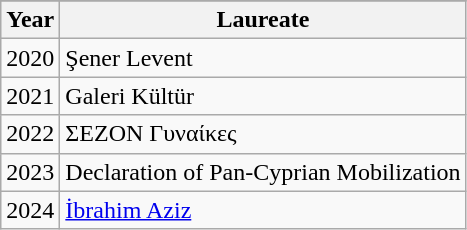<table class="wikitable" width="auto" style="text-align: center">
<tr>
</tr>
<tr style="background:#efefef;">
<th>Year</th>
<th>Laureate</th>
</tr>
<tr>
<td style="text-align:left;">2020</td>
<td style="text-align:left;">Şener Levent</td>
</tr>
<tr>
<td style="text-align:left;">2021</td>
<td style="text-align:left;">Galeri Kültür</td>
</tr>
<tr>
<td style="text-align:left;">2022</td>
<td style="text-align:left;">ΣΕΖΟΝ Γυναίκες</td>
</tr>
<tr>
<td style="text-align:left;">2023</td>
<td style="text-align:left;">Declaration of Pan-Cyprian Mobilization</td>
</tr>
<tr>
<td style="text-align:left;">2024</td>
<td style="text-align:left;"><a href='#'>İbrahim Aziz</a></td>
</tr>
</table>
